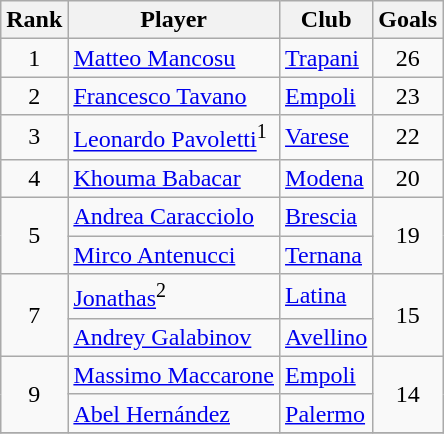<table class="wikitable" style="text-align:center">
<tr>
<th>Rank</th>
<th>Player</th>
<th>Club</th>
<th>Goals</th>
</tr>
<tr>
<td>1</td>
<td align="left"> <a href='#'>Matteo Mancosu</a></td>
<td align="left"><a href='#'>Trapani</a></td>
<td>26</td>
</tr>
<tr>
<td>2</td>
<td align="left"> <a href='#'>Francesco Tavano</a></td>
<td align="left"><a href='#'>Empoli</a></td>
<td>23</td>
</tr>
<tr>
<td>3</td>
<td align="left"> <a href='#'>Leonardo Pavoletti</a><sup>1</sup></td>
<td align="left"><a href='#'>Varese</a></td>
<td>22</td>
</tr>
<tr>
<td>4</td>
<td align="left"> <a href='#'>Khouma Babacar</a></td>
<td align="left"><a href='#'>Modena</a></td>
<td>20</td>
</tr>
<tr>
<td rowspan="2">5</td>
<td align="left"> <a href='#'>Andrea Caracciolo</a></td>
<td align="left"><a href='#'>Brescia</a></td>
<td rowspan="2">19</td>
</tr>
<tr>
<td align="left"> <a href='#'>Mirco Antenucci</a></td>
<td align="left"><a href='#'>Ternana</a></td>
</tr>
<tr>
<td rowspan="2">7</td>
<td align="left"> <a href='#'>Jonathas</a><sup>2</sup></td>
<td align="left"><a href='#'>Latina</a></td>
<td rowspan="2">15</td>
</tr>
<tr>
<td align="left"> <a href='#'>Andrey Galabinov</a></td>
<td align="left"><a href='#'>Avellino</a></td>
</tr>
<tr>
<td rowspan="2">9</td>
<td align="left"> <a href='#'>Massimo Maccarone</a></td>
<td align="left"><a href='#'>Empoli</a></td>
<td rowspan="2">14</td>
</tr>
<tr>
<td align="left"> <a href='#'>Abel Hernández</a></td>
<td align="left"><a href='#'>Palermo</a></td>
</tr>
<tr>
</tr>
</table>
